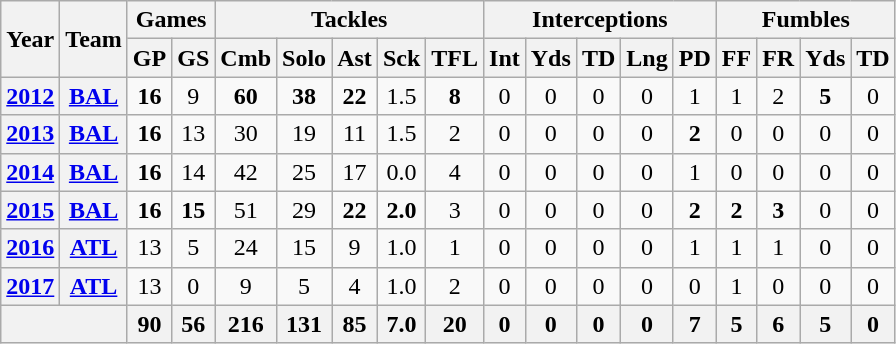<table class="wikitable" style="text-align:center">
<tr>
<th rowspan="2">Year</th>
<th rowspan="2">Team</th>
<th colspan="2">Games</th>
<th colspan="5">Tackles</th>
<th colspan="5">Interceptions</th>
<th colspan="4">Fumbles</th>
</tr>
<tr>
<th>GP</th>
<th>GS</th>
<th>Cmb</th>
<th>Solo</th>
<th>Ast</th>
<th>Sck</th>
<th>TFL</th>
<th>Int</th>
<th>Yds</th>
<th>TD</th>
<th>Lng</th>
<th>PD</th>
<th>FF</th>
<th>FR</th>
<th>Yds</th>
<th>TD</th>
</tr>
<tr>
<th><a href='#'>2012</a></th>
<th><a href='#'>BAL</a></th>
<td><strong>16</strong></td>
<td>9</td>
<td><strong>60</strong></td>
<td><strong>38</strong></td>
<td><strong>22</strong></td>
<td>1.5</td>
<td><strong>8</strong></td>
<td>0</td>
<td>0</td>
<td>0</td>
<td>0</td>
<td>1</td>
<td>1</td>
<td>2</td>
<td><strong>5</strong></td>
<td>0</td>
</tr>
<tr>
<th><a href='#'>2013</a></th>
<th><a href='#'>BAL</a></th>
<td><strong>16</strong></td>
<td>13</td>
<td>30</td>
<td>19</td>
<td>11</td>
<td>1.5</td>
<td>2</td>
<td>0</td>
<td>0</td>
<td>0</td>
<td>0</td>
<td><strong>2</strong></td>
<td>0</td>
<td>0</td>
<td>0</td>
<td>0</td>
</tr>
<tr>
<th><a href='#'>2014</a></th>
<th><a href='#'>BAL</a></th>
<td><strong>16</strong></td>
<td>14</td>
<td>42</td>
<td>25</td>
<td>17</td>
<td>0.0</td>
<td>4</td>
<td>0</td>
<td>0</td>
<td>0</td>
<td>0</td>
<td>1</td>
<td>0</td>
<td>0</td>
<td>0</td>
<td>0</td>
</tr>
<tr>
<th><a href='#'>2015</a></th>
<th><a href='#'>BAL</a></th>
<td><strong>16</strong></td>
<td><strong>15</strong></td>
<td>51</td>
<td>29</td>
<td><strong>22</strong></td>
<td><strong>2.0</strong></td>
<td>3</td>
<td>0</td>
<td>0</td>
<td>0</td>
<td>0</td>
<td><strong>2</strong></td>
<td><strong>2</strong></td>
<td><strong>3</strong></td>
<td>0</td>
<td>0</td>
</tr>
<tr>
<th><a href='#'>2016</a></th>
<th><a href='#'>ATL</a></th>
<td>13</td>
<td>5</td>
<td>24</td>
<td>15</td>
<td>9</td>
<td>1.0</td>
<td>1</td>
<td>0</td>
<td>0</td>
<td>0</td>
<td>0</td>
<td>1</td>
<td>1</td>
<td>1</td>
<td>0</td>
<td>0</td>
</tr>
<tr>
<th><a href='#'>2017</a></th>
<th><a href='#'>ATL</a></th>
<td>13</td>
<td>0</td>
<td>9</td>
<td>5</td>
<td>4</td>
<td>1.0</td>
<td>2</td>
<td>0</td>
<td>0</td>
<td>0</td>
<td>0</td>
<td>0</td>
<td>1</td>
<td>0</td>
<td>0</td>
<td>0</td>
</tr>
<tr>
<th colspan="2"></th>
<th>90</th>
<th>56</th>
<th>216</th>
<th>131</th>
<th>85</th>
<th>7.0</th>
<th>20</th>
<th>0</th>
<th>0</th>
<th>0</th>
<th>0</th>
<th>7</th>
<th>5</th>
<th>6</th>
<th>5</th>
<th>0</th>
</tr>
</table>
